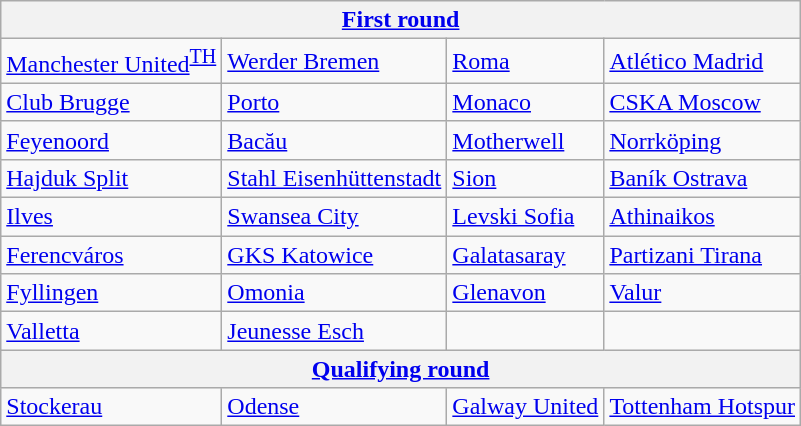<table class="wikitable">
<tr>
<th colspan="4"><a href='#'>First round</a></th>
</tr>
<tr>
<td> <a href='#'>Manchester United</a><sup><a href='#'>TH</a></sup></td>
<td> <a href='#'>Werder Bremen</a> </td>
<td> <a href='#'>Roma</a> </td>
<td> <a href='#'>Atlético Madrid</a> </td>
</tr>
<tr>
<td> <a href='#'>Club Brugge</a> </td>
<td> <a href='#'>Porto</a> </td>
<td> <a href='#'>Monaco</a> </td>
<td> <a href='#'>CSKA Moscow</a> </td>
</tr>
<tr>
<td> <a href='#'>Feyenoord</a> </td>
<td> <a href='#'>Bacău</a> </td>
<td> <a href='#'>Motherwell</a> </td>
<td> <a href='#'>Norrköping</a> </td>
</tr>
<tr>
<td> <a href='#'>Hajduk Split</a> </td>
<td> <a href='#'>Stahl Eisenhüttenstadt</a> </td>
<td> <a href='#'>Sion</a> </td>
<td> <a href='#'>Baník Ostrava</a> </td>
</tr>
<tr>
<td> <a href='#'>Ilves</a> </td>
<td> <a href='#'>Swansea City</a> </td>
<td> <a href='#'>Levski Sofia</a> </td>
<td> <a href='#'>Athinaikos</a> </td>
</tr>
<tr>
<td> <a href='#'>Ferencváros</a> </td>
<td> <a href='#'>GKS Katowice</a> </td>
<td> <a href='#'>Galatasaray</a> </td>
<td> <a href='#'>Partizani Tirana</a> </td>
</tr>
<tr>
<td> <a href='#'>Fyllingen</a> </td>
<td> <a href='#'>Omonia</a> </td>
<td> <a href='#'>Glenavon</a> </td>
<td> <a href='#'>Valur</a> </td>
</tr>
<tr>
<td> <a href='#'>Valletta</a> </td>
<td> <a href='#'>Jeunesse Esch</a> </td>
<td></td>
<td></td>
</tr>
<tr>
<th colspan="4"><a href='#'>Qualifying round</a></th>
</tr>
<tr>
<td> <a href='#'>Stockerau</a> </td>
<td> <a href='#'>Odense</a> </td>
<td> <a href='#'>Galway United</a> </td>
<td> <a href='#'>Tottenham Hotspur</a> </td>
</tr>
</table>
